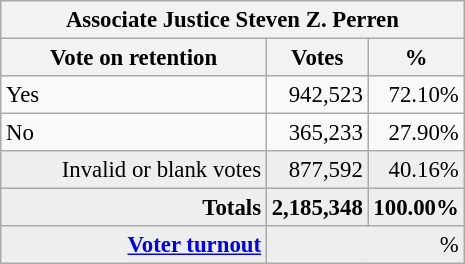<table class="wikitable" style="font-size: 95%;">
<tr style="background-color:#E9E9E9">
<th colspan=7>Associate Justice Steven Z. Perren</th>
</tr>
<tr style="background-color:#E9E9E9">
<th style="width: 170px">Vote on retention</th>
<th style="width: 50px">Votes</th>
<th style="width: 40px">%</th>
</tr>
<tr>
<td>Yes</td>
<td align="right">942,523</td>
<td align="right">72.10%</td>
</tr>
<tr>
<td>No</td>
<td align="right">365,233</td>
<td align="right">27.90%</td>
</tr>
<tr bgcolor="#EEEEEE">
<td align="right">Invalid or blank votes</td>
<td align="right">877,592</td>
<td align="right">40.16%</td>
</tr>
<tr bgcolor="#EEEEEE">
<td align="right"><strong>Totals</strong></td>
<td align="right"><strong>2,185,348</strong></td>
<td align="right"><strong>100.00%</strong></td>
</tr>
<tr bgcolor="#EEEEEE">
<td align="right"><strong><a href='#'>Voter turnout</a></strong></td>
<td colspan="2" align="right">%</td>
</tr>
</table>
